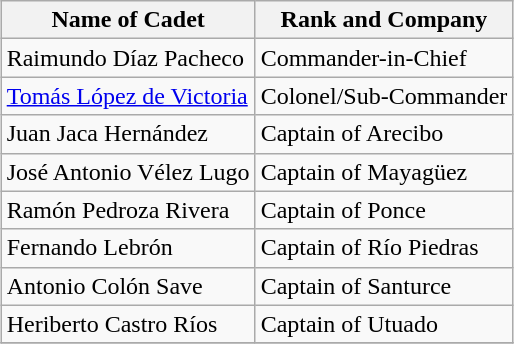<table class="wikitable" style="margin: 1em auto;">
<tr>
<th>Name of Cadet</th>
<th>Rank and Company</th>
</tr>
<tr>
<td>Raimundo Díaz Pacheco</td>
<td>Commander-in-Chief</td>
</tr>
<tr>
<td><a href='#'>Tomás López de Victoria</a></td>
<td>Colonel/Sub-Commander</td>
</tr>
<tr>
<td>Juan Jaca Hernández</td>
<td>Captain of Arecibo</td>
</tr>
<tr>
<td>José Antonio Vélez Lugo</td>
<td>Captain of Mayagüez</td>
</tr>
<tr>
<td>Ramón Pedroza Rivera</td>
<td>Captain of Ponce</td>
</tr>
<tr>
<td>Fernando Lebrón</td>
<td>Captain of Río Piedras</td>
</tr>
<tr>
<td>Antonio Colón Save</td>
<td>Captain of Santurce</td>
</tr>
<tr>
<td>Heriberto Castro Ríos</td>
<td>Captain of Utuado</td>
</tr>
<tr>
</tr>
</table>
